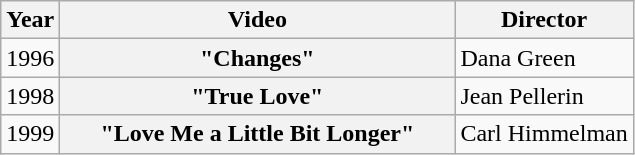<table class="wikitable plainrowheaders">
<tr>
<th>Year</th>
<th style="width:16em;">Video</th>
<th>Director</th>
</tr>
<tr>
<td>1996</td>
<th scope="row">"Changes"</th>
<td>Dana Green</td>
</tr>
<tr>
<td>1998</td>
<th scope="row">"True Love"</th>
<td>Jean Pellerin</td>
</tr>
<tr>
<td>1999</td>
<th scope="row">"Love Me a Little Bit Longer"</th>
<td>Carl Himmelman</td>
</tr>
</table>
